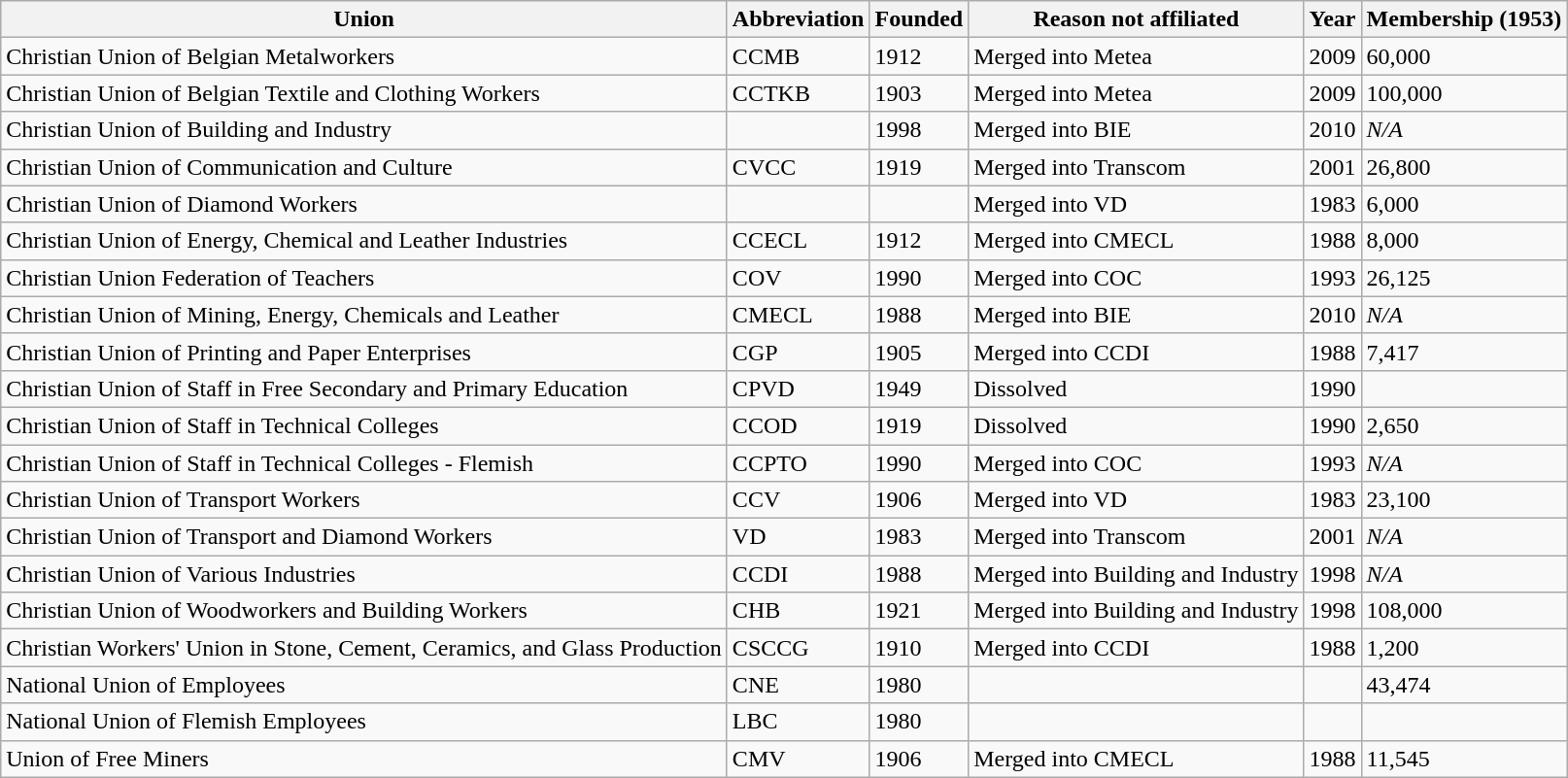<table class="wikitable sortable">
<tr>
<th>Union</th>
<th>Abbreviation</th>
<th>Founded</th>
<th>Reason not affiliated</th>
<th>Year</th>
<th>Membership (1953)</th>
</tr>
<tr>
<td>Christian Union of Belgian Metalworkers</td>
<td>CCMB</td>
<td>1912</td>
<td>Merged into Metea</td>
<td>2009</td>
<td>60,000</td>
</tr>
<tr>
<td>Christian Union of Belgian Textile and Clothing Workers</td>
<td>CCTKB</td>
<td>1903</td>
<td>Merged into Metea</td>
<td>2009</td>
<td>100,000</td>
</tr>
<tr>
<td>Christian Union of Building and Industry</td>
<td></td>
<td>1998</td>
<td>Merged into BIE</td>
<td>2010</td>
<td><em>N/A</em></td>
</tr>
<tr>
<td>Christian Union of Communication and Culture</td>
<td>CVCC</td>
<td>1919</td>
<td>Merged into Transcom</td>
<td>2001</td>
<td>26,800</td>
</tr>
<tr>
<td>Christian Union of Diamond Workers</td>
<td></td>
<td></td>
<td>Merged into VD</td>
<td>1983</td>
<td>6,000</td>
</tr>
<tr>
<td>Christian Union of Energy, Chemical and Leather Industries</td>
<td>CCECL</td>
<td>1912</td>
<td>Merged into CMECL</td>
<td>1988</td>
<td>8,000</td>
</tr>
<tr>
<td>Christian Union Federation of Teachers</td>
<td>COV</td>
<td>1990</td>
<td>Merged into COC</td>
<td>1993</td>
<td>26,125</td>
</tr>
<tr>
<td>Christian Union of Mining, Energy, Chemicals and Leather</td>
<td>CMECL</td>
<td>1988</td>
<td>Merged into BIE</td>
<td>2010</td>
<td><em>N/A</em></td>
</tr>
<tr>
<td>Christian Union of Printing and Paper Enterprises</td>
<td>CGP</td>
<td>1905</td>
<td>Merged into CCDI</td>
<td>1988</td>
<td>7,417</td>
</tr>
<tr>
<td>Christian Union of Staff in Free Secondary and Primary Education</td>
<td>CPVD</td>
<td>1949</td>
<td>Dissolved</td>
<td>1990</td>
<td></td>
</tr>
<tr>
<td>Christian Union of Staff in Technical Colleges</td>
<td>CCOD</td>
<td>1919</td>
<td>Dissolved</td>
<td>1990</td>
<td>2,650</td>
</tr>
<tr>
<td>Christian Union of Staff in Technical Colleges - Flemish</td>
<td>CCPTO</td>
<td>1990</td>
<td>Merged into COC</td>
<td>1993</td>
<td><em>N/A</em></td>
</tr>
<tr>
<td>Christian Union of Transport Workers</td>
<td>CCV</td>
<td>1906</td>
<td>Merged into VD</td>
<td>1983</td>
<td>23,100</td>
</tr>
<tr>
<td>Christian Union of Transport and Diamond Workers</td>
<td>VD</td>
<td>1983</td>
<td>Merged into Transcom</td>
<td>2001</td>
<td><em>N/A</em></td>
</tr>
<tr>
<td>Christian Union of Various Industries</td>
<td>CCDI</td>
<td>1988</td>
<td>Merged into Building and Industry</td>
<td>1998</td>
<td><em>N/A</em></td>
</tr>
<tr>
<td>Christian Union of Woodworkers and Building Workers</td>
<td>CHB</td>
<td>1921</td>
<td>Merged into Building and Industry</td>
<td>1998</td>
<td>108,000</td>
</tr>
<tr>
<td>Christian Workers' Union in Stone, Cement, Ceramics, and Glass Production</td>
<td>CSCCG</td>
<td>1910</td>
<td>Merged into CCDI</td>
<td>1988</td>
<td>1,200</td>
</tr>
<tr>
<td>National Union of Employees</td>
<td>CNE</td>
<td>1980</td>
<td></td>
<td></td>
<td>43,474</td>
</tr>
<tr>
<td>National Union of Flemish Employees</td>
<td>LBC</td>
<td>1980</td>
<td></td>
<td></td>
<td></td>
</tr>
<tr>
<td>Union of Free Miners</td>
<td>CMV</td>
<td>1906</td>
<td>Merged into CMECL</td>
<td>1988</td>
<td>11,545</td>
</tr>
</table>
